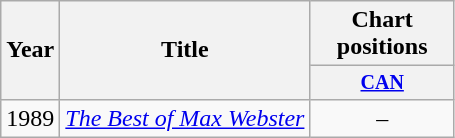<table class="wikitable">
<tr>
<th rowspan="2">Year</th>
<th rowspan="2">Title</th>
<th>Chart positions</th>
</tr>
<tr style="font-size: smaller;">
<th style="width:90px;"><a href='#'>CAN</a></th>
</tr>
<tr>
<td>1989</td>
<td><em><a href='#'>The Best of Max Webster</a></em></td>
<td style="text-align:center;">–</td>
</tr>
</table>
